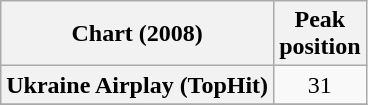<table class="wikitable plainrowheaders" style="text-align:center">
<tr>
<th scope="col">Chart (2008)</th>
<th scope="col">Peak<br>position</th>
</tr>
<tr>
<th scope="row">Ukraine Airplay (TopHit)</th>
<td>31</td>
</tr>
<tr>
</tr>
</table>
